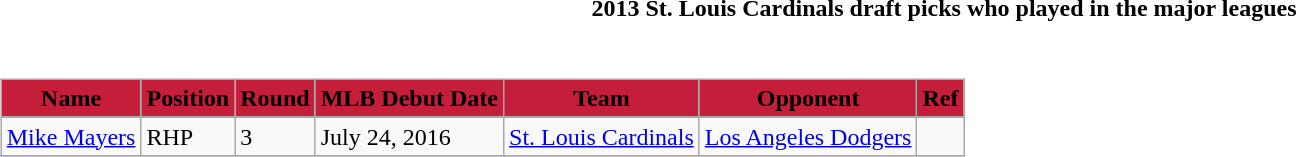<table class="toccolours collapsible" style="width:100%; background:inherit">
<tr>
<th>2013 St. Louis Cardinals draft picks who played in the major leagues</th>
</tr>
<tr>
<td><br><table class="wikitable">
<tr>
<th style="background:#C41E3A;" color:white;"><span>Name</span></th>
<th style="background:#C41E3A;" color:white;"><span>Position</span></th>
<th style="background:#C41E3A;" color:white;"><span>Round</span></th>
<th style="background:#C41E3A;" color:white;"><span>MLB Debut Date</span></th>
<th style="background:#C41E3A;" color:white;"><span>Team</span></th>
<th style="background:#C41E3A;" color:white;"><span>Opponent</span></th>
<th style="background:#C41E3A;" color:white;"><span>Ref</span></th>
</tr>
<tr>
<td><a href='#'>Mike Mayers</a></td>
<td>RHP</td>
<td>3</td>
<td>July 24, 2016</td>
<td><a href='#'>St. Louis Cardinals</a></td>
<td><a href='#'>Los Angeles Dodgers</a></td>
<td></td>
</tr>
<tr>
</tr>
</table>
</td>
</tr>
</table>
